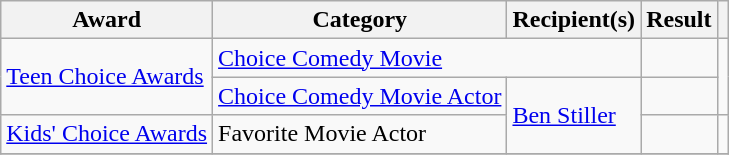<table class="wikitable plainrowheaders sortable">
<tr>
<th scope="col">Award</th>
<th scope="col">Category</th>
<th scope="col">Recipient(s)</th>
<th scope="col">Result</th>
<th scope="col" class="unsortable"></th>
</tr>
<tr>
<td rowspan="2"><a href='#'>Teen Choice Awards</a></td>
<td colspan="2"><a href='#'>Choice Comedy Movie</a></td>
<td></td>
<td rowspan="2" style="text-align:center;"></td>
</tr>
<tr>
<td><a href='#'>Choice Comedy Movie Actor</a></td>
<td rowspan="2"><a href='#'>Ben Stiller</a></td>
<td></td>
</tr>
<tr>
<td><a href='#'>Kids' Choice Awards</a></td>
<td>Favorite Movie Actor</td>
<td></td>
<td style="text-align:center;"></td>
</tr>
<tr>
</tr>
</table>
